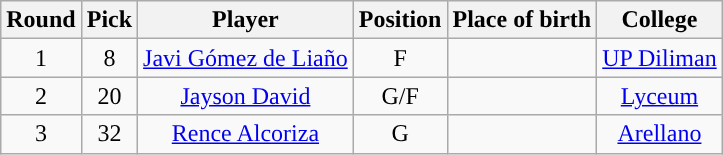<table class="wikitable sortable sortable" style="text-align:center">
<tr>
<th>Round</th>
<th>Pick</th>
<th>Player</th>
<th>Position</th>
<th>Place of birth</th>
<th>College</th>
</tr>
<tr>
<td>1</td>
<td>8</td>
<td><a href='#'>Javi Gómez de Liaño</a></td>
<td>F</td>
<td></td>
<td><a href='#'>UP Diliman</a></td>
</tr>
<tr>
<td>2</td>
<td>20</td>
<td><a href='#'>Jayson David</a></td>
<td>G/F</td>
<td></td>
<td><a href='#'>Lyceum</a></td>
</tr>
<tr>
<td>3</td>
<td>32</td>
<td><a href='#'>Rence Alcoriza</a></td>
<td>G</td>
<td></td>
<td><a href='#'>Arellano</a></td>
</tr>
</table>
